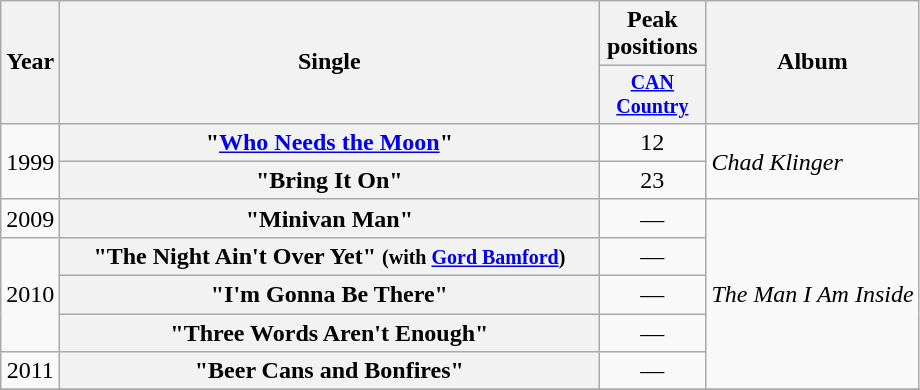<table class="wikitable plainrowheaders" style="text-align:center;">
<tr>
<th rowspan="2">Year</th>
<th rowspan="2" style="width:22em;">Single</th>
<th>Peak positions</th>
<th rowspan="2">Album</th>
</tr>
<tr style="font-size:smaller;">
<th width="65"><a href='#'>CAN Country</a></th>
</tr>
<tr>
<td rowspan="2">1999</td>
<th scope="row">"<a href='#'>Who Needs the Moon</a>"</th>
<td>12</td>
<td align="left" rowspan="2"><em>Chad Klinger</em></td>
</tr>
<tr>
<th scope="row">"Bring It On"</th>
<td>23</td>
</tr>
<tr>
<td>2009</td>
<th scope="row">"Minivan Man"</th>
<td>—</td>
<td align="left" rowspan="5"><em>The Man I Am Inside</em></td>
</tr>
<tr>
<td rowspan="3">2010</td>
<th scope="row">"The Night Ain't Over Yet" <small>(with <a href='#'>Gord Bamford</a>)</small></th>
<td>—</td>
</tr>
<tr>
<th scope="row">"I'm Gonna Be There"</th>
<td>—</td>
</tr>
<tr>
<th scope="row">"Three Words Aren't Enough"</th>
<td>—</td>
</tr>
<tr>
<td>2011</td>
<th scope="row">"Beer Cans and Bonfires"</th>
<td>—</td>
</tr>
<tr>
</tr>
</table>
